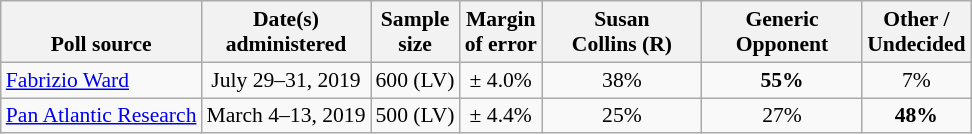<table class="wikitable" style="font-size:90%;text-align:center;">
<tr valign=bottom>
<th>Poll source</th>
<th>Date(s)<br>administered</th>
<th>Sample<br>size</th>
<th>Margin<br>of error</th>
<th style="width:100px;">Susan<br>Collins (R)</th>
<th style="width:100px;">Generic<br>Opponent</th>
<th>Other /<br>Undecided</th>
</tr>
<tr>
<td style="text-align:left;"><a href='#'>Fabrizio Ward</a></td>
<td>July 29–31, 2019</td>
<td>600 (LV)</td>
<td>± 4.0%</td>
<td>38%</td>
<td><strong>55%</strong></td>
<td>7%</td>
</tr>
<tr>
<td style="text-align:left;"><a href='#'>Pan Atlantic Research</a></td>
<td>March 4–13, 2019</td>
<td>500 (LV)</td>
<td>± 4.4%</td>
<td>25%</td>
<td>27%</td>
<td><strong>48%</strong></td>
</tr>
</table>
